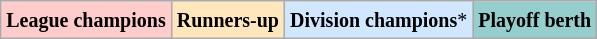<table class="wikitable">
<tr>
<td bgcolor="#FFCCCC"><small><strong>League champions</strong></small></td>
<td bgcolor="#FFE6BD"><small><strong>Runners-up</strong></small></td>
<td bgcolor="#D0E7FF"><small><strong>Division champions</strong>*</small></td>
<td bgcolor="#96CDCD"><small><strong>Playoff berth</strong></small></td>
</tr>
</table>
